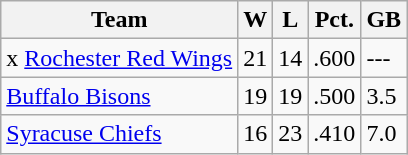<table class="wikitable sortable">
<tr>
<th>Team</th>
<th>W</th>
<th>L</th>
<th>Pct.</th>
<th>GB</th>
</tr>
<tr>
<td>x <a href='#'>Rochester Red Wings</a></td>
<td>21</td>
<td>14</td>
<td>.600</td>
<td>---</td>
</tr>
<tr>
<td><a href='#'>Buffalo Bisons</a></td>
<td>19</td>
<td>19</td>
<td>.500</td>
<td>3.5</td>
</tr>
<tr>
<td><a href='#'>Syracuse Chiefs</a></td>
<td>16</td>
<td>23</td>
<td>.410</td>
<td>7.0</td>
</tr>
</table>
